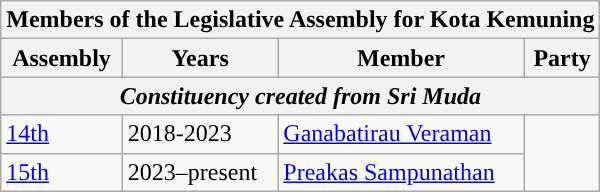<table class=wikitable>
<tr>
<th colspan=4>Members of the Legislative Assembly for Kota Kemuning</th>
</tr>
<tr>
<th>Assembly</th>
<th>Years</th>
<th>Member</th>
<th>Party</th>
</tr>
<tr>
<th colspan=4 align=center><em>Constituency created from Sri Muda</em></th>
</tr>
<tr>
<td><a href='#'>14th</a></td>
<td>2018-2023</td>
<td><a href='#'>Ganabatirau Veraman</a></td>
<td rowspan="2"></td>
</tr>
<tr>
<td><a href='#'>15th</a></td>
<td>2023–present</td>
<td><a href='#'>Preakas Sampunathan</a></td>
</tr>
</table>
